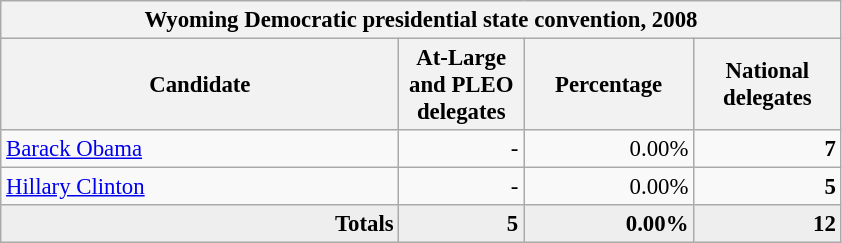<table class="wikitable" style="font-size: 95%; text-align:right;">
<tr>
<th colspan="5">Wyoming Democratic presidential state convention, 2008</th>
</tr>
<tr>
<th style="width: 17em">Candidate</th>
<th style="width: 5em">At-Large and PLEO delegates</th>
<th style="width: 7em">Percentage</th>
<th style="width: 6em">National delegates</th>
</tr>
<tr>
<td align="left"><a href='#'>Barack Obama</a></td>
<td>-</td>
<td>0.00%</td>
<td><strong>7</strong></td>
</tr>
<tr>
<td align="left"><a href='#'>Hillary Clinton</a></td>
<td>-</td>
<td>0.00%</td>
<td><strong>5</strong></td>
</tr>
<tr bgcolor="#EEEEEE" style="margin-right:0.5em">
<td><strong>Totals</strong></td>
<td><strong>5</strong></td>
<td><strong>0.00%</strong></td>
<td><strong>12</strong></td>
</tr>
</table>
